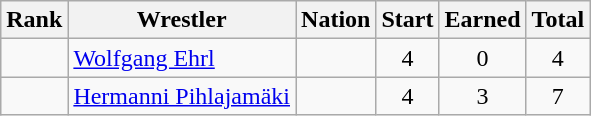<table class="wikitable sortable" style="text-align:center;">
<tr>
<th>Rank</th>
<th>Wrestler</th>
<th>Nation</th>
<th>Start</th>
<th>Earned</th>
<th>Total</th>
</tr>
<tr>
<td></td>
<td align=left><a href='#'>Wolfgang Ehrl</a></td>
<td align=left></td>
<td>4</td>
<td>0</td>
<td>4</td>
</tr>
<tr>
<td></td>
<td align=left><a href='#'>Hermanni Pihlajamäki</a></td>
<td align=left></td>
<td>4</td>
<td>3</td>
<td>7</td>
</tr>
</table>
